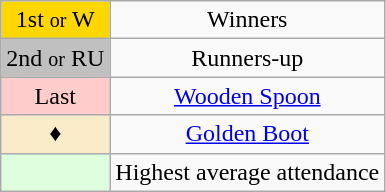<table class="wikitable" style="text-align:center">
<tr>
<td style=background:gold>1st <small>or</small> W</td>
<td>Winners</td>
</tr>
<tr>
<td style=background:silver>2nd <small>or</small> RU</td>
<td>Runners-up</td>
</tr>
<tr>
<td style=background:#FFCCCC>Last</td>
<td><a href='#'>Wooden Spoon</a></td>
</tr>
<tr>
<td style=background:#FAECC8;">♦</td>
<td><a href='#'>Golden Boot</a></td>
</tr>
<tr>
<td style="background:#dfd;"> </td>
<td>Highest average attendance</td>
</tr>
</table>
